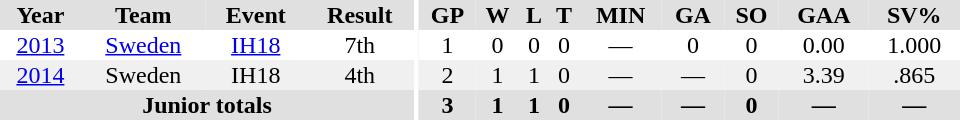<table border="0" cellpadding="1" cellspacing="0" ID="Table3" style="text-align:center; width:40em">
<tr ALIGN="center" bgcolor="#e0e0e0">
<th>Year</th>
<th>Team</th>
<th>Event</th>
<th>Result</th>
<th rowspan="99" bgcolor="#ffffff"></th>
<th>GP</th>
<th>W</th>
<th>L</th>
<th>T</th>
<th>MIN</th>
<th>GA</th>
<th>SO</th>
<th>GAA</th>
<th>SV%</th>
</tr>
<tr ALIGN="center">
<td><a href='#'>2013</a></td>
<td><a href='#'>Sweden</a></td>
<td><a href='#'>IH18</a></td>
<td>7th</td>
<td>1</td>
<td>0</td>
<td>0</td>
<td>0</td>
<td>—</td>
<td>0</td>
<td>0</td>
<td>0.00</td>
<td>1.000</td>
</tr>
<tr ALIGN="center" bgcolor="#f0f0f0">
<td><a href='#'>2014</a></td>
<td>Sweden</td>
<td>IH18</td>
<td>4th</td>
<td>2</td>
<td>1</td>
<td>1</td>
<td>0</td>
<td>—</td>
<td>—</td>
<td>0</td>
<td>3.39</td>
<td>.865</td>
</tr>
<tr ALIGN="center" bgcolor="#e0e0e0">
<th colspan=4>Junior totals</th>
<th>3</th>
<th>1</th>
<th>1</th>
<th>0</th>
<th>—</th>
<th>—</th>
<th>0</th>
<th>—</th>
<th>—</th>
</tr>
</table>
